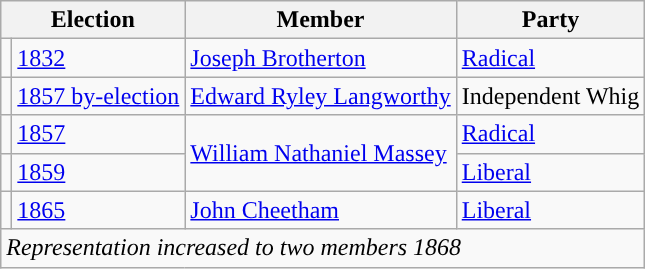<table class="wikitable">
<tr>
<th colspan="2">Election</th>
<th>Member </th>
<th>Party</th>
</tr>
<tr>
<td style="color:inherit;background-color: "></td>
<td><a href='#'>1832</a></td>
<td><a href='#'>Joseph Brotherton</a></td>
<td><a href='#'>Radical</a></td>
</tr>
<tr>
<td style="color:inherit;background-color: "></td>
<td><a href='#'>1857 by-election</a></td>
<td><a href='#'>Edward Ryley Langworthy</a></td>
<td>Independent Whig</td>
</tr>
<tr>
<td style="color:inherit;background-color: "></td>
<td><a href='#'>1857</a></td>
<td rowspan="2"><a href='#'>William Nathaniel Massey</a></td>
<td><a href='#'>Radical</a></td>
</tr>
<tr>
<td style="color:inherit;background-color: "></td>
<td><a href='#'>1859</a></td>
<td><a href='#'>Liberal</a></td>
</tr>
<tr>
<td style="color:inherit;background-color: "></td>
<td><a href='#'>1865</a></td>
<td><a href='#'>John Cheetham</a></td>
<td><a href='#'>Liberal</a></td>
</tr>
<tr>
<td colspan="4"><em>Representation increased to two members 1868</em></td>
</tr>
</table>
